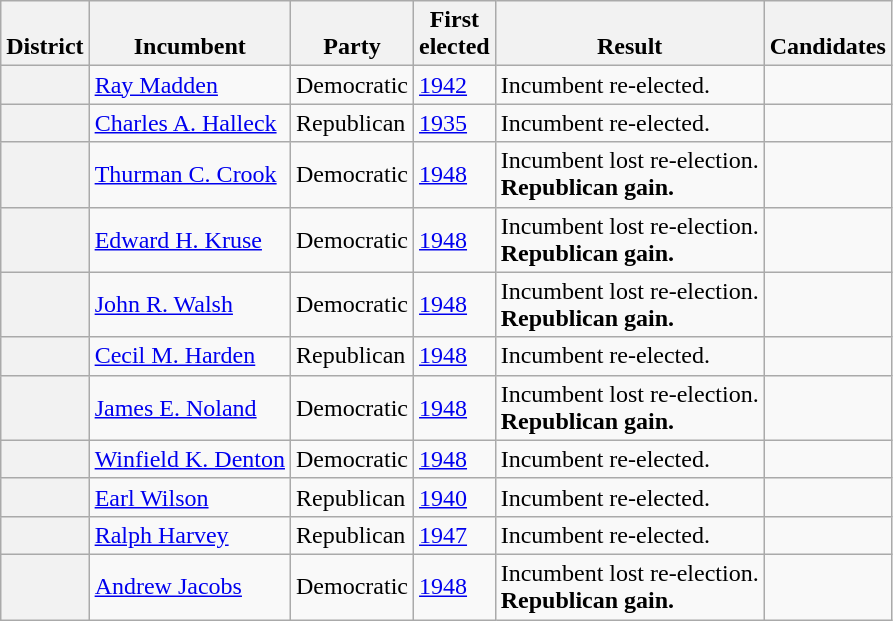<table class=wikitable>
<tr valign=bottom>
<th>District</th>
<th>Incumbent</th>
<th>Party</th>
<th>First<br>elected</th>
<th>Result</th>
<th>Candidates</th>
</tr>
<tr>
<th></th>
<td><a href='#'>Ray Madden</a></td>
<td>Democratic</td>
<td><a href='#'>1942</a></td>
<td>Incumbent re-elected.</td>
<td nowrap></td>
</tr>
<tr>
<th></th>
<td><a href='#'>Charles A. Halleck</a></td>
<td>Republican</td>
<td><a href='#'>1935</a></td>
<td>Incumbent re-elected.</td>
<td nowrap></td>
</tr>
<tr>
<th></th>
<td><a href='#'>Thurman C. Crook</a></td>
<td>Democratic</td>
<td><a href='#'>1948</a></td>
<td>Incumbent lost re-election.<br><strong>Republican gain.</strong></td>
<td nowrap></td>
</tr>
<tr>
<th></th>
<td><a href='#'>Edward H. Kruse</a></td>
<td>Democratic</td>
<td><a href='#'>1948</a></td>
<td>Incumbent lost re-election.<br><strong>Republican gain.</strong></td>
<td nowrap></td>
</tr>
<tr>
<th></th>
<td><a href='#'>John R. Walsh</a></td>
<td>Democratic</td>
<td><a href='#'>1948</a></td>
<td>Incumbent lost re-election.<br><strong>Republican gain.</strong></td>
<td nowrap></td>
</tr>
<tr>
<th></th>
<td><a href='#'>Cecil M. Harden</a></td>
<td>Republican</td>
<td><a href='#'>1948</a></td>
<td>Incumbent re-elected.</td>
<td nowrap></td>
</tr>
<tr>
<th></th>
<td><a href='#'>James E. Noland</a></td>
<td>Democratic</td>
<td><a href='#'>1948</a></td>
<td>Incumbent lost re-election.<br><strong>Republican gain.</strong></td>
<td nowrap></td>
</tr>
<tr>
<th></th>
<td><a href='#'>Winfield K. Denton</a></td>
<td>Democratic</td>
<td><a href='#'>1948</a></td>
<td>Incumbent re-elected.</td>
<td nowrap></td>
</tr>
<tr>
<th></th>
<td><a href='#'>Earl Wilson</a></td>
<td>Republican</td>
<td><a href='#'>1940</a></td>
<td>Incumbent re-elected.</td>
<td nowrap></td>
</tr>
<tr>
<th></th>
<td><a href='#'>Ralph Harvey</a></td>
<td>Republican</td>
<td><a href='#'>1947</a></td>
<td>Incumbent re-elected.</td>
<td nowrap></td>
</tr>
<tr>
<th></th>
<td><a href='#'>Andrew Jacobs</a></td>
<td>Democratic</td>
<td><a href='#'>1948</a></td>
<td>Incumbent lost re-election.<br><strong>Republican gain.</strong></td>
<td nowrap></td>
</tr>
</table>
